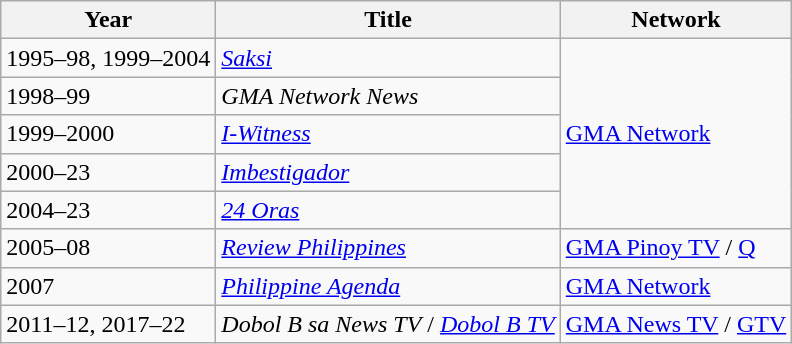<table class="wikitable plainrowheaders sortable">
<tr>
<th scope="col">Year</th>
<th scope="col">Title</th>
<th scope="col">Network</th>
</tr>
<tr>
<td>1995–98, 1999–2004</td>
<td><em><a href='#'>Saksi</a></em></td>
<td rowspan="5"><a href='#'>GMA Network</a></td>
</tr>
<tr>
<td>1998–99</td>
<td><em>GMA Network News</em></td>
</tr>
<tr>
<td>1999–2000</td>
<td><em><a href='#'>I-Witness</a></em></td>
</tr>
<tr>
<td>2000–23</td>
<td><em><a href='#'>Imbestigador</a></em></td>
</tr>
<tr>
<td>2004–23</td>
<td><em><a href='#'>24 Oras</a></em></td>
</tr>
<tr>
<td>2005–08</td>
<td><em><a href='#'>Review Philippines</a></em></td>
<td><a href='#'>GMA Pinoy TV</a> / <a href='#'>Q</a></td>
</tr>
<tr>
<td>2007</td>
<td><em><a href='#'>Philippine Agenda</a></em></td>
<td><a href='#'>GMA Network</a></td>
</tr>
<tr>
<td>2011–12, 2017–22</td>
<td><em>Dobol B sa News TV</em> / <em><a href='#'>Dobol B TV</a></em></td>
<td><a href='#'>GMA News TV</a> / <a href='#'>GTV</a></td>
</tr>
</table>
